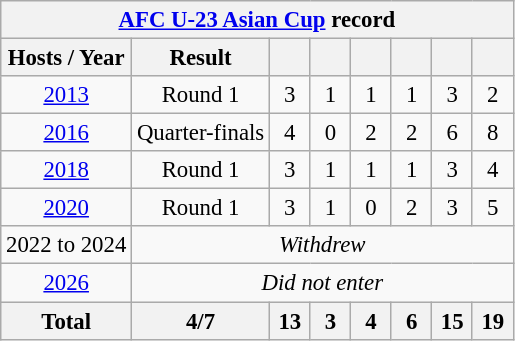<table class="wikitable" style="text-align: center;font-size:95%;">
<tr>
<th colspan=8><a href='#'>AFC U-23 Asian Cup</a> record</th>
</tr>
<tr>
<th>Hosts / Year</th>
<th>Result</th>
<th width=20></th>
<th width=20></th>
<th width=20></th>
<th width=20></th>
<th width=20></th>
<th width=20></th>
</tr>
<tr>
<td> <a href='#'>2013</a></td>
<td>Round 1</td>
<td>3</td>
<td>1</td>
<td>1</td>
<td>1</td>
<td>3</td>
<td>2</td>
</tr>
<tr>
<td> <a href='#'>2016</a></td>
<td>Quarter-finals</td>
<td>4</td>
<td>0</td>
<td>2</td>
<td>2</td>
<td>6</td>
<td>8</td>
</tr>
<tr>
<td> <a href='#'>2018</a></td>
<td>Round 1</td>
<td>3</td>
<td>1</td>
<td>1</td>
<td>1</td>
<td>3</td>
<td>4</td>
</tr>
<tr>
<td> <a href='#'>2020</a></td>
<td>Round 1</td>
<td>3</td>
<td>1</td>
<td>0</td>
<td>2</td>
<td>3</td>
<td>5</td>
</tr>
<tr>
<td>2022 to 2024</td>
<td colspan="7"><em>Withdrew</em></td>
</tr>
<tr>
<td> <a href='#'>2026</a></td>
<td colspan=7><em>Did not enter</em></td>
</tr>
<tr>
<th><strong>Total</strong></th>
<th><strong>4/7</strong></th>
<th><strong>13</strong></th>
<th><strong>3</strong></th>
<th><strong>4</strong></th>
<th><strong>6</strong></th>
<th><strong>15</strong></th>
<th><strong>19</strong></th>
</tr>
</table>
